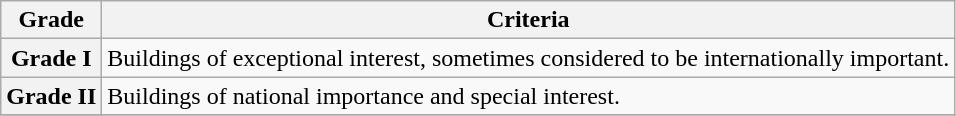<table class="wikitable" border="1">
<tr>
<th>Grade</th>
<th>Criteria</th>
</tr>
<tr>
<th>Grade I</th>
<td>Buildings of exceptional interest, sometimes considered to be internationally important.</td>
</tr>
<tr>
<th>Grade II</th>
<td>Buildings of national importance and special interest.</td>
</tr>
<tr>
</tr>
</table>
